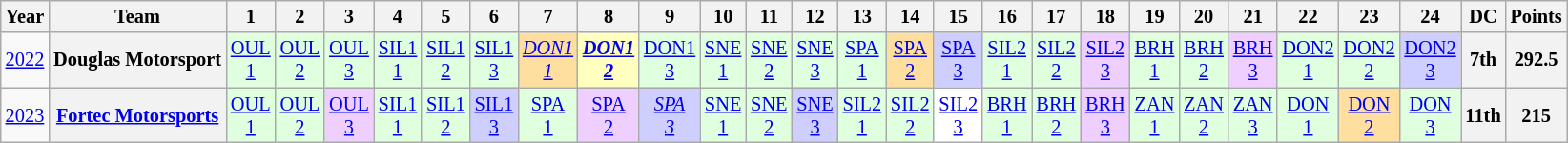<table class="wikitable" style="text-align:center; font-size:85%;">
<tr>
<th>Year</th>
<th>Team</th>
<th>1</th>
<th>2</th>
<th>3</th>
<th>4</th>
<th>5</th>
<th>6</th>
<th>7</th>
<th>8</th>
<th>9</th>
<th>10</th>
<th>11</th>
<th>12</th>
<th>13</th>
<th>14</th>
<th>15</th>
<th>16</th>
<th>17</th>
<th>18</th>
<th>19</th>
<th>20</th>
<th>21</th>
<th>22</th>
<th>23</th>
<th>24</th>
<th>DC</th>
<th>Points</th>
</tr>
<tr>
<td><a href='#'>2022</a></td>
<th nowrap>Douglas Motorsport</th>
<td style="background:#DFFFDF;"><a href='#'>OUL<br>1</a><br></td>
<td style="background:#DFFFDF;"><a href='#'>OUL<br>2</a><br></td>
<td style="background:#DFFFDF;"><a href='#'>OUL<br>3</a><br></td>
<td style="background:#DFFFDF;"><a href='#'>SIL1<br>1</a><br></td>
<td style="background:#DFFFDF;"><a href='#'>SIL1<br>2</a><br></td>
<td style="background:#DFFFDF;"><a href='#'>SIL1<br>3</a><br></td>
<td style="background:#FFDF9F;"><em><a href='#'>DON1<br>1</a></em><br></td>
<td style="background:#FFFFBF;"><strong><em><a href='#'>DON1<br>2</a></em></strong><br></td>
<td style="background:#DFFFDF;"><a href='#'>DON1<br>3</a><br></td>
<td style="background:#DFFFDF;"><a href='#'>SNE<br>1</a><br></td>
<td style="background:#DFFFDF;"><a href='#'>SNE<br>2</a><br></td>
<td style="background:#DFFFDF;"><a href='#'>SNE<br>3</a><br></td>
<td style="background:#DFFFDF;"><a href='#'>SPA<br>1</a><br></td>
<td style="background:#FFDF9F;"><a href='#'>SPA<br>2</a><br></td>
<td style="background:#CFCFFF;"><a href='#'>SPA<br>3</a><br></td>
<td style="background:#DFFFDF;"><a href='#'>SIL2<br>1</a><br></td>
<td style="background:#DFFFDF;"><a href='#'>SIL2<br>2</a><br></td>
<td style="background:#EFCFFF;"><a href='#'>SIL2<br>3</a><br></td>
<td style="background:#DFFFDF;"><a href='#'>BRH<br>1</a><br></td>
<td style="background:#DFFFDF;"><a href='#'>BRH<br>2</a><br></td>
<td style="background:#EFCFFF;"><a href='#'>BRH<br>3</a><br></td>
<td style="background:#DFFFDF;"><a href='#'>DON2<br>1</a><br></td>
<td style="background:#DFFFDF;"><a href='#'>DON2<br>2</a><br></td>
<td style="background:#CFCFFF;"><a href='#'>DON2<br>3</a><br></td>
<th>7th</th>
<th>292.5</th>
</tr>
<tr>
<td><a href='#'>2023</a></td>
<th nowrap><a href='#'>Fortec Motorsports</a></th>
<td style="background:#DFFFDF;"><a href='#'>OUL<br>1</a><br></td>
<td style="background:#DFFFDF;"><a href='#'>OUL<br>2</a><br></td>
<td style="background:#EFCFFF;"><a href='#'>OUL<br>3</a><br></td>
<td style="background:#DFFFDF;"><a href='#'>SIL1<br>1</a><br></td>
<td style="background:#DFFFDF;"><a href='#'>SIL1<br>2</a><br></td>
<td style="background:#CFCFFF;"><a href='#'>SIL1<br>3</a><br></td>
<td style="background:#DFFFDF;"><a href='#'>SPA<br>1</a><br></td>
<td style="background:#EFCFFF;"><a href='#'>SPA<br>2</a><br></td>
<td style="background:#CFCFFF;"><em><a href='#'>SPA<br>3</a></em><br></td>
<td style="background:#DFFFDF;"><a href='#'>SNE<br>1</a><br></td>
<td style="background:#DFFFDF;"><a href='#'>SNE<br>2</a><br></td>
<td style="background:#CFCFFF;"><a href='#'>SNE<br>3</a><br></td>
<td style="background:#DFFFDF;"><a href='#'>SIL2<br>1</a><br></td>
<td style="background:#DFFFDF;"><a href='#'>SIL2<br>2</a><br></td>
<td style="background:#FFFFFF;"><a href='#'>SIL2<br>3</a><br></td>
<td style="background:#DFFFDF;"><a href='#'>BRH<br>1</a><br></td>
<td style="background:#DFFFDF;"><a href='#'>BRH<br>2</a><br></td>
<td style="background:#EFCFFF;"><a href='#'>BRH<br>3</a><br></td>
<td style="background:#DFFFDF;"><a href='#'>ZAN<br>1</a><br></td>
<td style="background:#DFFFDF;"><a href='#'>ZAN<br>2</a><br></td>
<td style="background:#DFFFDF;"><a href='#'>ZAN<br>3</a><br></td>
<td style="background:#DFFFDF;"><a href='#'>DON<br>1</a><br></td>
<td style="background:#FFDF9F;"><a href='#'>DON<br>2</a><br></td>
<td style="background:#DFFFDF;"><a href='#'>DON<br>3</a><br></td>
<th>11th</th>
<th>215</th>
</tr>
</table>
